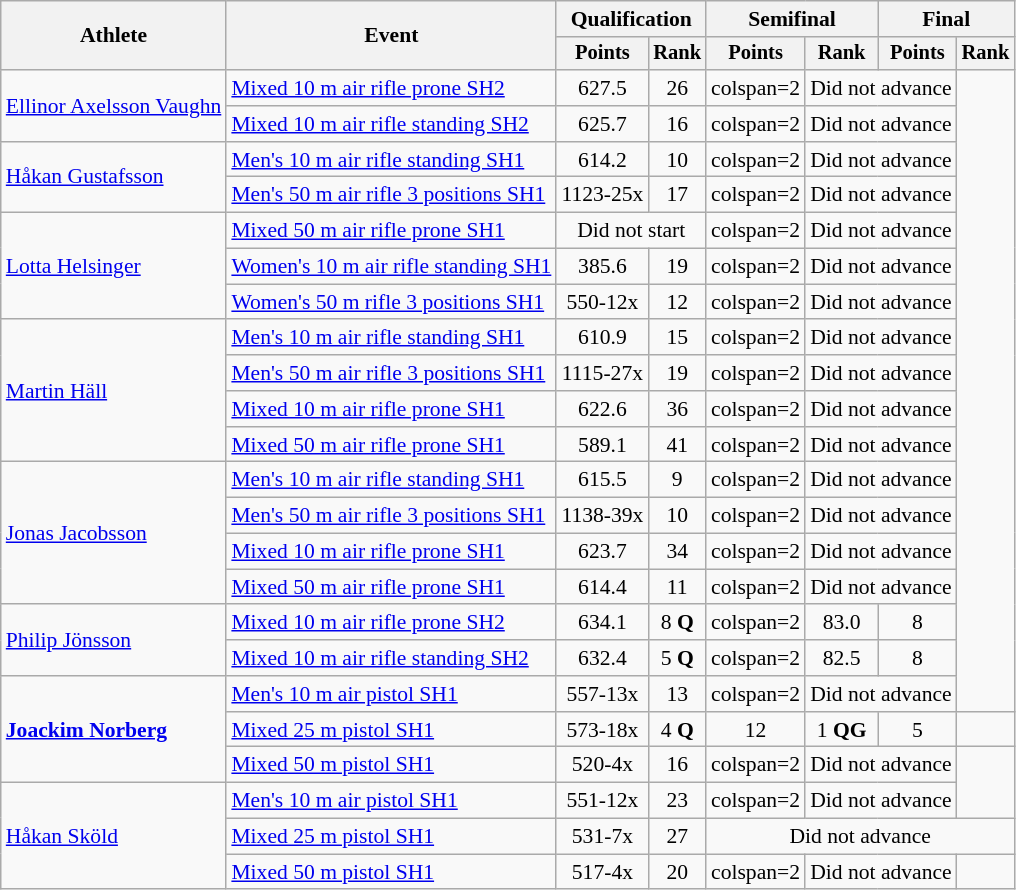<table class="wikitable" style="font-size:90%">
<tr>
<th rowspan="2">Athlete</th>
<th rowspan="2">Event</th>
<th colspan=2>Qualification</th>
<th colspan=2>Semifinal</th>
<th colspan=2>Final</th>
</tr>
<tr style="font-size:95%">
<th>Points</th>
<th>Rank</th>
<th>Points</th>
<th>Rank</th>
<th>Points</th>
<th>Rank</th>
</tr>
<tr align=center>
<td align=left rowspan=2><a href='#'>Ellinor Axelsson Vaughn</a></td>
<td align=left><a href='#'>Mixed 10 m air rifle prone SH2</a></td>
<td>627.5</td>
<td>26</td>
<td>colspan=2 </td>
<td colspan=2>Did not advance</td>
</tr>
<tr align=center>
<td align=left><a href='#'>Mixed 10 m air rifle standing SH2</a></td>
<td>625.7</td>
<td>16</td>
<td>colspan=2 </td>
<td colspan=2>Did not advance</td>
</tr>
<tr align=center>
<td align=left rowspan=2><a href='#'>Håkan Gustafsson</a></td>
<td align=left><a href='#'>Men's 10 m air rifle standing SH1</a></td>
<td>614.2</td>
<td>10</td>
<td>colspan=2 </td>
<td colspan=2>Did not advance</td>
</tr>
<tr align=center>
<td align=left><a href='#'>Men's 50 m air rifle 3 positions SH1</a></td>
<td>1123-25x</td>
<td>17</td>
<td>colspan=2 </td>
<td colspan=2>Did not advance</td>
</tr>
<tr align=center>
<td align=left rowspan=3><a href='#'>Lotta Helsinger</a></td>
<td align=left><a href='#'>Mixed 50 m air rifle prone SH1</a></td>
<td colspan=2>Did not start</td>
<td>colspan=2 </td>
<td colspan=2>Did not advance</td>
</tr>
<tr align=center>
<td align=left><a href='#'>Women's 10 m air rifle standing SH1</a></td>
<td>385.6</td>
<td>19</td>
<td>colspan=2 </td>
<td colspan=2>Did not advance</td>
</tr>
<tr align=center>
<td align=left><a href='#'>Women's 50 m rifle 3 positions SH1</a></td>
<td>550-12x</td>
<td>12</td>
<td>colspan=2 </td>
<td colspan=2>Did not advance</td>
</tr>
<tr align=center>
<td align=left rowspan=4><a href='#'>Martin Häll</a></td>
<td align=left><a href='#'>Men's 10 m air rifle standing SH1</a></td>
<td>610.9</td>
<td>15</td>
<td>colspan=2 </td>
<td colspan=2>Did not advance</td>
</tr>
<tr align=center>
<td align=left><a href='#'>Men's 50 m air rifle 3 positions SH1</a></td>
<td>1115-27x</td>
<td>19</td>
<td>colspan=2 </td>
<td colspan=2>Did not advance</td>
</tr>
<tr align=center>
<td align=left><a href='#'>Mixed 10 m air rifle prone SH1</a></td>
<td>622.6</td>
<td>36</td>
<td>colspan=2 </td>
<td colspan=2>Did not advance</td>
</tr>
<tr align=center>
<td align=left><a href='#'>Mixed 50 m air rifle prone SH1</a></td>
<td>589.1</td>
<td>41</td>
<td>colspan=2 </td>
<td colspan=2>Did not advance</td>
</tr>
<tr align=center>
<td align=left rowspan=4><a href='#'>Jonas Jacobsson</a></td>
<td align=left><a href='#'>Men's 10 m air rifle standing SH1</a></td>
<td>615.5</td>
<td>9</td>
<td>colspan=2 </td>
<td colspan=2>Did not advance</td>
</tr>
<tr align=center>
<td align=left><a href='#'>Men's 50 m air rifle 3 positions SH1</a></td>
<td>1138-39x</td>
<td>10</td>
<td>colspan=2 </td>
<td colspan=2>Did not advance</td>
</tr>
<tr align=center>
<td align=left><a href='#'>Mixed 10 m air rifle prone SH1</a></td>
<td>623.7</td>
<td>34</td>
<td>colspan=2 </td>
<td colspan=2>Did not advance</td>
</tr>
<tr align=center>
<td align=left><a href='#'>Mixed 50 m air rifle prone SH1</a></td>
<td>614.4</td>
<td>11</td>
<td>colspan=2 </td>
<td colspan=2>Did not advance</td>
</tr>
<tr align=center>
<td align=left rowspan=2><a href='#'>Philip Jönsson</a></td>
<td align=left><a href='#'>Mixed 10 m air rifle prone SH2</a></td>
<td>634.1</td>
<td>8 <strong>Q</strong></td>
<td>colspan=2 </td>
<td>83.0</td>
<td>8</td>
</tr>
<tr align=center>
<td align=left><a href='#'>Mixed 10 m air rifle standing SH2</a></td>
<td>632.4</td>
<td>5 <strong>Q</strong></td>
<td>colspan=2 </td>
<td>82.5</td>
<td>8</td>
</tr>
<tr align=center>
<td align=left rowspan=3><strong><a href='#'>Joackim Norberg</a></strong></td>
<td align=left><a href='#'>Men's 10 m air pistol SH1</a></td>
<td>557-13x</td>
<td>13</td>
<td>colspan=2 </td>
<td colspan=2>Did not advance</td>
</tr>
<tr align=center>
<td align=left><a href='#'>Mixed 25 m pistol SH1</a></td>
<td>573-18x</td>
<td>4 <strong>Q</strong></td>
<td>12</td>
<td>1 <strong>QG</strong></td>
<td>5</td>
<td></td>
</tr>
<tr align=center>
<td align=left><a href='#'>Mixed 50 m pistol SH1</a></td>
<td>520-4x</td>
<td>16</td>
<td>colspan=2 </td>
<td colspan=2>Did not advance</td>
</tr>
<tr align=center>
<td align=left rowspan=3><a href='#'>Håkan Sköld</a></td>
<td align=left><a href='#'>Men's 10 m air pistol SH1</a></td>
<td>551-12x</td>
<td>23</td>
<td>colspan=2 </td>
<td colspan=2>Did not advance</td>
</tr>
<tr align=center>
<td align=left><a href='#'>Mixed 25 m pistol SH1</a></td>
<td>531-7x</td>
<td>27</td>
<td colspan=4>Did not advance</td>
</tr>
<tr align=center>
<td align=left><a href='#'>Mixed 50 m pistol SH1</a></td>
<td>517-4x</td>
<td>20</td>
<td>colspan=2 </td>
<td colspan=2>Did not advance</td>
</tr>
</table>
